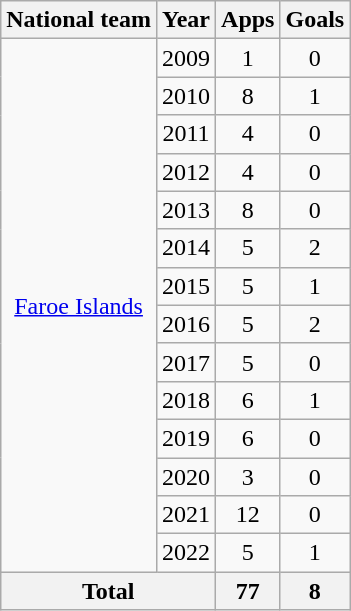<table class="wikitable" style="text-align:center">
<tr>
<th>National team</th>
<th>Year</th>
<th>Apps</th>
<th>Goals</th>
</tr>
<tr>
<td rowspan="14"><a href='#'>Faroe Islands</a></td>
<td>2009</td>
<td>1</td>
<td>0</td>
</tr>
<tr>
<td>2010</td>
<td>8</td>
<td>1</td>
</tr>
<tr>
<td>2011</td>
<td>4</td>
<td>0</td>
</tr>
<tr>
<td>2012</td>
<td>4</td>
<td>0</td>
</tr>
<tr>
<td>2013</td>
<td>8</td>
<td>0</td>
</tr>
<tr>
<td>2014</td>
<td>5</td>
<td>2</td>
</tr>
<tr>
<td>2015</td>
<td>5</td>
<td>1</td>
</tr>
<tr>
<td>2016</td>
<td>5</td>
<td>2</td>
</tr>
<tr>
<td>2017</td>
<td>5</td>
<td>0</td>
</tr>
<tr>
<td>2018</td>
<td>6</td>
<td>1</td>
</tr>
<tr>
<td>2019</td>
<td>6</td>
<td>0</td>
</tr>
<tr>
<td>2020</td>
<td>3</td>
<td>0</td>
</tr>
<tr>
<td>2021</td>
<td>12</td>
<td>0</td>
</tr>
<tr>
<td>2022</td>
<td>5</td>
<td>1</td>
</tr>
<tr>
<th colspan="2">Total</th>
<th>77</th>
<th>8</th>
</tr>
</table>
